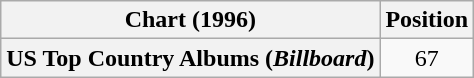<table class="wikitable plainrowheaders" style="text-align:center">
<tr>
<th scope="col">Chart (1996)</th>
<th scope="col">Position</th>
</tr>
<tr>
<th scope="row">US Top Country Albums (<em>Billboard</em>)</th>
<td>67</td>
</tr>
</table>
